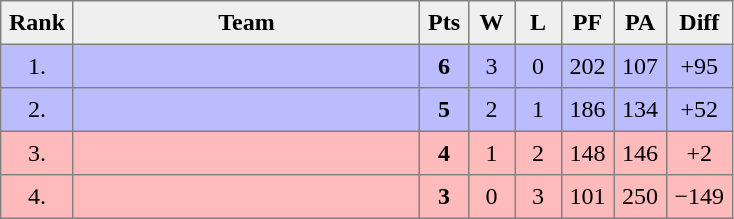<table style=border-collapse:collapse border=1 cellspacing=0 cellpadding=5>
<tr align=center bgcolor=#efefef>
<th width=20>Rank</th>
<th width=220>Team</th>
<th width=20>Pts</th>
<th width=20>W</th>
<th width=20>L</th>
<th width=20>PF</th>
<th width=20>PA</th>
<th width=20>Diff</th>
</tr>
<tr align=center bgcolor="#BBBBFF">
<td>1.</td>
<td align=left></td>
<td><strong>6</strong></td>
<td>3</td>
<td>0</td>
<td>202</td>
<td>107</td>
<td>+95</td>
</tr>
<tr align=center bgcolor="#BBBBFF">
<td>2.</td>
<td align=left></td>
<td><strong>5</strong></td>
<td>2</td>
<td>1</td>
<td>186</td>
<td>134</td>
<td>+52</td>
</tr>
<tr align=center bgcolor="#ffbbbb">
<td>3.</td>
<td align=left></td>
<td><strong>4</strong></td>
<td>1</td>
<td>2</td>
<td>148</td>
<td>146</td>
<td>+2</td>
</tr>
<tr align=center bgcolor="#ffbbbb">
<td>4.</td>
<td align=left></td>
<td><strong>3</strong></td>
<td>0</td>
<td>3</td>
<td>101</td>
<td>250</td>
<td>−149</td>
</tr>
</table>
